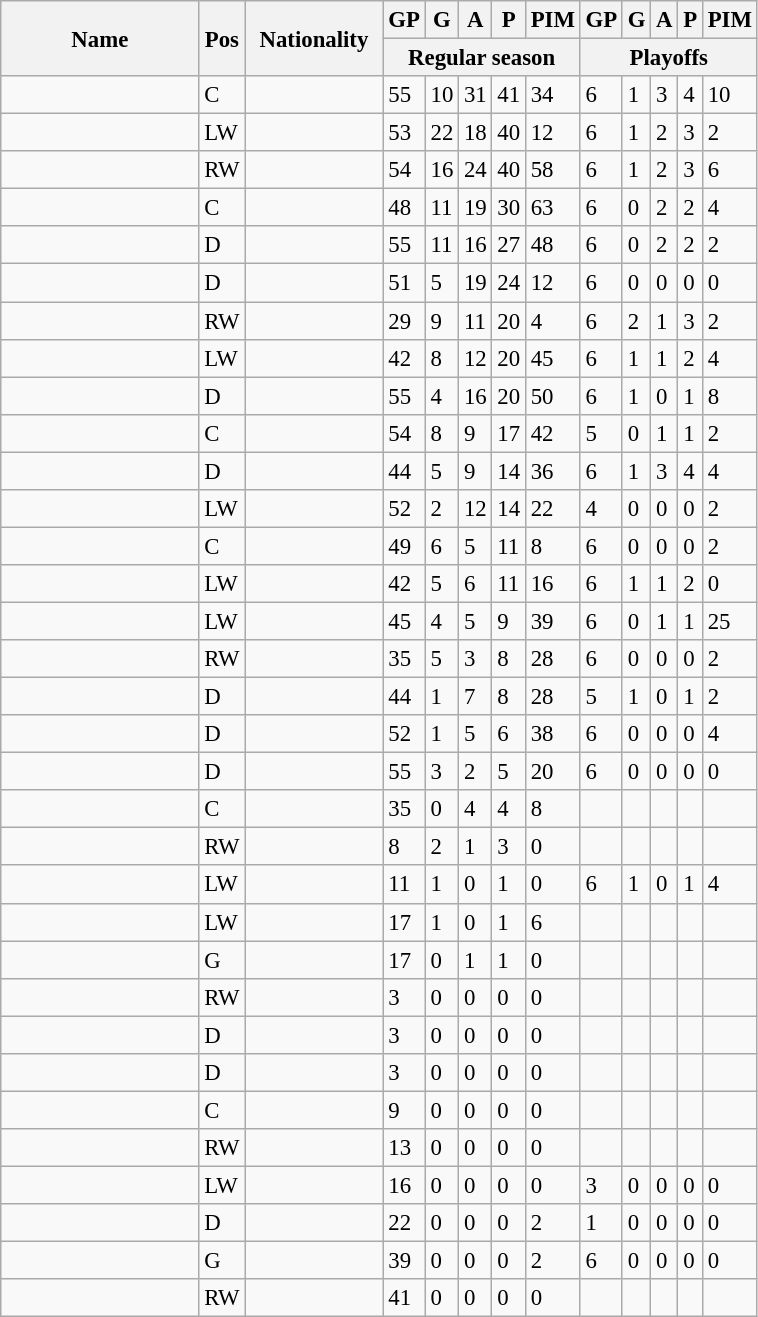<table class="wikitable sortable" style="text-align:left; font-size:95%">
<tr>
<th rowspan="2" width="125px">Name</th>
<th rowspan="2">Pos</th>
<th rowspan="2" width="85px">Nationality</th>
<th>GP</th>
<th>G</th>
<th>A</th>
<th>P</th>
<th>PIM</th>
<th>GP</th>
<th>G</th>
<th>A</th>
<th>P</th>
<th>PIM</th>
</tr>
<tr class="unsortable">
<th colspan="5">Regular season</th>
<th colspan="5">Playoffs</th>
</tr>
<tr>
<td></td>
<td>C</td>
<td></td>
<td>55</td>
<td>10</td>
<td>31</td>
<td>41</td>
<td>34</td>
<td>6</td>
<td>1</td>
<td>3</td>
<td>4</td>
<td>10</td>
</tr>
<tr>
<td></td>
<td>LW</td>
<td></td>
<td>53</td>
<td>22</td>
<td>18</td>
<td>40</td>
<td>12</td>
<td>6</td>
<td>1</td>
<td>2</td>
<td>3</td>
<td>2</td>
</tr>
<tr>
<td></td>
<td>RW</td>
<td></td>
<td>54</td>
<td>16</td>
<td>24</td>
<td>40</td>
<td>58</td>
<td>6</td>
<td>1</td>
<td>2</td>
<td>3</td>
<td>6</td>
</tr>
<tr>
<td></td>
<td>C</td>
<td></td>
<td>48</td>
<td>11</td>
<td>19</td>
<td>30</td>
<td>63</td>
<td>6</td>
<td>0</td>
<td>2</td>
<td>2</td>
<td>4</td>
</tr>
<tr>
<td></td>
<td>D</td>
<td></td>
<td>55</td>
<td>11</td>
<td>16</td>
<td>27</td>
<td>48</td>
<td>6</td>
<td>0</td>
<td>2</td>
<td>2</td>
<td>2</td>
</tr>
<tr>
<td></td>
<td>D</td>
<td></td>
<td>51</td>
<td>5</td>
<td>19</td>
<td>24</td>
<td>12</td>
<td>6</td>
<td>0</td>
<td>0</td>
<td>0</td>
<td>0</td>
</tr>
<tr>
<td></td>
<td>RW</td>
<td></td>
<td>29</td>
<td>9</td>
<td>11</td>
<td>20</td>
<td>4</td>
<td>6</td>
<td>2</td>
<td>1</td>
<td>3</td>
<td>2</td>
</tr>
<tr>
<td></td>
<td>LW</td>
<td></td>
<td>42</td>
<td>8</td>
<td>12</td>
<td>20</td>
<td>45</td>
<td>6</td>
<td>1</td>
<td>1</td>
<td>2</td>
<td>4</td>
</tr>
<tr>
<td></td>
<td>D</td>
<td></td>
<td>55</td>
<td>4</td>
<td>16</td>
<td>20</td>
<td>50</td>
<td>6</td>
<td>1</td>
<td>0</td>
<td>1</td>
<td>8</td>
</tr>
<tr>
<td></td>
<td>C</td>
<td></td>
<td>54</td>
<td>8</td>
<td>9</td>
<td>17</td>
<td>42</td>
<td>5</td>
<td>0</td>
<td>1</td>
<td>1</td>
<td>2</td>
</tr>
<tr>
<td></td>
<td>D</td>
<td></td>
<td>44</td>
<td>5</td>
<td>9</td>
<td>14</td>
<td>36</td>
<td>6</td>
<td>1</td>
<td>3</td>
<td>4</td>
<td>4</td>
</tr>
<tr>
<td></td>
<td>LW</td>
<td></td>
<td>52</td>
<td>2</td>
<td>12</td>
<td>14</td>
<td>22</td>
<td>4</td>
<td>0</td>
<td>0</td>
<td>0</td>
<td>2</td>
</tr>
<tr>
<td></td>
<td>C</td>
<td></td>
<td>49</td>
<td>6</td>
<td>5</td>
<td>11</td>
<td>8</td>
<td>6</td>
<td>0</td>
<td>0</td>
<td>0</td>
<td>2</td>
</tr>
<tr>
<td></td>
<td>LW</td>
<td></td>
<td>42</td>
<td>5</td>
<td>6</td>
<td>11</td>
<td>16</td>
<td>6</td>
<td>1</td>
<td>1</td>
<td>2</td>
<td>0</td>
</tr>
<tr>
<td></td>
<td>LW</td>
<td></td>
<td>45</td>
<td>4</td>
<td>5</td>
<td>9</td>
<td>39</td>
<td>6</td>
<td>0</td>
<td>1</td>
<td>1</td>
<td>25</td>
</tr>
<tr>
<td></td>
<td>RW</td>
<td></td>
<td>35</td>
<td>5</td>
<td>3</td>
<td>8</td>
<td>28</td>
<td>6</td>
<td>0</td>
<td>0</td>
<td>0</td>
<td>2</td>
</tr>
<tr>
<td></td>
<td>D</td>
<td></td>
<td>44</td>
<td>1</td>
<td>7</td>
<td>8</td>
<td>28</td>
<td>5</td>
<td>1</td>
<td>0</td>
<td>1</td>
<td>2</td>
</tr>
<tr>
<td></td>
<td>D</td>
<td></td>
<td>52</td>
<td>1</td>
<td>5</td>
<td>6</td>
<td>38</td>
<td>6</td>
<td>0</td>
<td>0</td>
<td>0</td>
<td>4</td>
</tr>
<tr>
<td></td>
<td>D</td>
<td></td>
<td>55</td>
<td>3</td>
<td>2</td>
<td>5</td>
<td>20</td>
<td>6</td>
<td>0</td>
<td>0</td>
<td>0</td>
<td>0</td>
</tr>
<tr>
<td></td>
<td>C</td>
<td></td>
<td>35</td>
<td>0</td>
<td>4</td>
<td>4</td>
<td>8</td>
<td></td>
<td></td>
<td></td>
<td></td>
<td></td>
</tr>
<tr>
<td></td>
<td>RW</td>
<td></td>
<td>8</td>
<td>2</td>
<td>1</td>
<td>3</td>
<td>0</td>
<td></td>
<td></td>
<td></td>
<td></td>
<td></td>
</tr>
<tr>
<td></td>
<td>LW</td>
<td></td>
<td>11</td>
<td>1</td>
<td>0</td>
<td>1</td>
<td>0</td>
<td>6</td>
<td>1</td>
<td>0</td>
<td>1</td>
<td>4</td>
</tr>
<tr>
<td></td>
<td>LW</td>
<td></td>
<td>17</td>
<td>1</td>
<td>0</td>
<td>1</td>
<td>6</td>
<td></td>
<td></td>
<td></td>
<td></td>
<td></td>
</tr>
<tr>
<td></td>
<td>G</td>
<td></td>
<td>17</td>
<td>0</td>
<td>1</td>
<td>1</td>
<td>0</td>
<td></td>
<td></td>
<td></td>
<td></td>
<td></td>
</tr>
<tr>
<td></td>
<td>RW</td>
<td></td>
<td>3</td>
<td>0</td>
<td>0</td>
<td>0</td>
<td>0</td>
<td></td>
<td></td>
<td></td>
<td></td>
<td></td>
</tr>
<tr>
<td></td>
<td>D</td>
<td></td>
<td>3</td>
<td>0</td>
<td>0</td>
<td>0</td>
<td>0</td>
<td></td>
<td></td>
<td></td>
<td></td>
<td></td>
</tr>
<tr>
<td></td>
<td>D</td>
<td></td>
<td>3</td>
<td>0</td>
<td>0</td>
<td>0</td>
<td>0</td>
<td></td>
<td></td>
<td></td>
<td></td>
<td></td>
</tr>
<tr>
<td></td>
<td>C</td>
<td></td>
<td>9</td>
<td>0</td>
<td>0</td>
<td>0</td>
<td>0</td>
<td></td>
<td></td>
<td></td>
<td></td>
<td></td>
</tr>
<tr>
<td></td>
<td>RW</td>
<td></td>
<td>13</td>
<td>0</td>
<td>0</td>
<td>0</td>
<td>0</td>
<td></td>
<td></td>
<td></td>
<td></td>
<td></td>
</tr>
<tr>
<td></td>
<td>LW</td>
<td></td>
<td>16</td>
<td>0</td>
<td>0</td>
<td>0</td>
<td>0</td>
<td>3</td>
<td>0</td>
<td>0</td>
<td>0</td>
<td>0</td>
</tr>
<tr>
<td></td>
<td>D</td>
<td></td>
<td>22</td>
<td>0</td>
<td>0</td>
<td>0</td>
<td>2</td>
<td>1</td>
<td>0</td>
<td>0</td>
<td>0</td>
<td>0</td>
</tr>
<tr>
<td></td>
<td>G</td>
<td></td>
<td>39</td>
<td>0</td>
<td>0</td>
<td>0</td>
<td>2</td>
<td>6</td>
<td>0</td>
<td>0</td>
<td>0</td>
<td>0</td>
</tr>
<tr>
<td></td>
<td>RW</td>
<td></td>
<td>41</td>
<td>0</td>
<td>0</td>
<td>0</td>
<td>0</td>
<td></td>
<td></td>
<td></td>
<td></td>
<td></td>
</tr>
</table>
